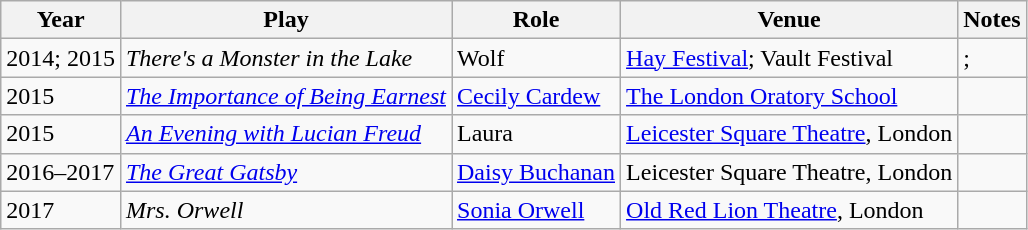<table class="wikitable sortable">
<tr>
<th>Year</th>
<th>Play</th>
<th>Role</th>
<th>Venue</th>
<th scope="col" class="unsortable">Notes</th>
</tr>
<tr>
<td>2014; 2015</td>
<td><em>There's a Monster in the Lake</em></td>
<td>Wolf</td>
<td><a href='#'>Hay Festival</a>; Vault Festival</td>
<td>;</td>
</tr>
<tr>
<td>2015</td>
<td><em><a href='#'>The Importance of Being Earnest</a></em></td>
<td><a href='#'>Cecily Cardew</a></td>
<td><a href='#'>The London Oratory School</a></td>
<td></td>
</tr>
<tr>
<td>2015</td>
<td><em><a href='#'>An Evening with Lucian Freud</a></em></td>
<td>Laura</td>
<td><a href='#'>Leicester Square Theatre</a>, London</td>
<td></td>
</tr>
<tr>
<td>2016–2017</td>
<td><em><a href='#'>The Great Gatsby</a></em></td>
<td><a href='#'>Daisy Buchanan</a></td>
<td>Leicester Square Theatre, London</td>
<td></td>
</tr>
<tr>
<td>2017</td>
<td><em>Mrs. Orwell</em></td>
<td><a href='#'>Sonia Orwell</a></td>
<td><a href='#'>Old Red Lion Theatre</a>, London</td>
<td></td>
</tr>
</table>
